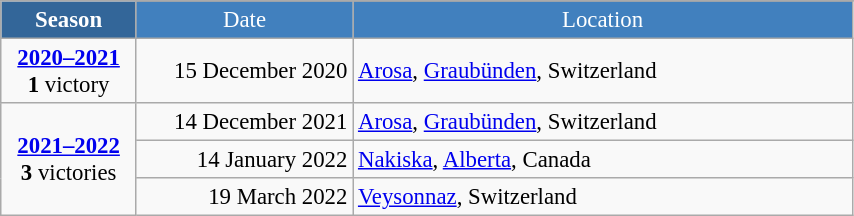<table class="wikitable"  style="font-size:95%; text-align:center; border:gray solid 1px; width:45%;">
<tr style="background:#369; color:white;">
<td rowspan="2" style="width:5%;"><strong>Season</strong></td>
</tr>
<tr style="background:#4180be; color:white;">
<td width="12%">Date</td>
<td width="28%">Location</td>
</tr>
<tr>
<td style="text-align:center;"><strong><a href='#'>2020–2021</a></strong> <br> <strong>1</strong> victory</td>
<td align=right>15 December 2020</td>
<td align=left> <a href='#'>Arosa</a>, <a href='#'>Graubünden</a>, Switzerland</td>
</tr>
<tr>
<td rowspan="3" style="text-align:center;"><strong><a href='#'>2021–2022</a></strong> <br> <strong>3</strong> victories</td>
<td align=right>14 December 2021</td>
<td align=left> <a href='#'>Arosa</a>, <a href='#'>Graubünden</a>, Switzerland</td>
</tr>
<tr>
<td align=right>14 January 2022</td>
<td align=left> <a href='#'>Nakiska</a>, <a href='#'>Alberta</a>, Canada</td>
</tr>
<tr>
<td align=right>19 March 2022</td>
<td align=left> <a href='#'>Veysonnaz</a>, Switzerland</td>
</tr>
</table>
